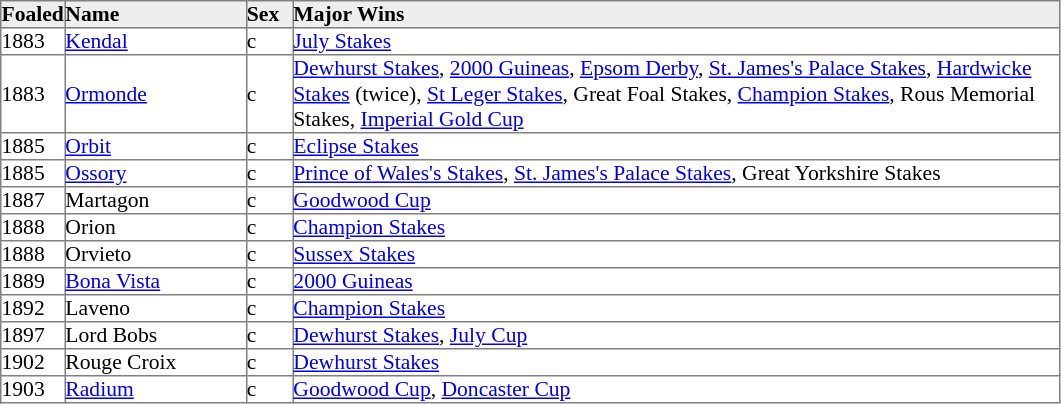<table border="1" cellpadding="0" style="border-collapse: collapse; font-size:90%">
<tr style="background:#eee;">
<td style="width:35px;"><strong>Foaled</strong></td>
<td style="width:120px;"><strong>Name</strong></td>
<td style="width:30px;"><strong>Sex</strong></td>
<td style="width:510px;"><strong>Major Wins</strong></td>
</tr>
<tr>
<td>1883</td>
<td><a href='#'>Kendal</a></td>
<td>c</td>
<td><a href='#'>July Stakes</a></td>
</tr>
<tr>
<td>1883</td>
<td><a href='#'>Ormonde</a></td>
<td>c</td>
<td><a href='#'>Dewhurst Stakes</a>, <a href='#'>2000 Guineas</a>, <a href='#'>Epsom Derby</a>, <a href='#'>St. James's Palace Stakes</a>, <a href='#'>Hardwicke Stakes</a> (twice), <a href='#'>St Leger Stakes</a>, Great Foal Stakes, <a href='#'>Champion Stakes</a>, Rous Memorial Stakes, <a href='#'>Imperial Gold Cup</a></td>
</tr>
<tr>
<td>1885</td>
<td><a href='#'>Orbit</a></td>
<td>c</td>
<td><a href='#'>Eclipse Stakes</a></td>
</tr>
<tr>
<td>1885</td>
<td><a href='#'>Ossory</a></td>
<td>c</td>
<td><a href='#'>Prince of Wales's Stakes</a>, <a href='#'>St. James's Palace Stakes</a>, Great Yorkshire Stakes</td>
</tr>
<tr>
<td>1887</td>
<td>Martagon</td>
<td>c</td>
<td><a href='#'>Goodwood Cup</a></td>
</tr>
<tr>
<td>1888</td>
<td>Orion</td>
<td>c</td>
<td><a href='#'>Champion Stakes</a></td>
</tr>
<tr>
<td>1888</td>
<td>Orvieto</td>
<td>c</td>
<td><a href='#'>Sussex Stakes</a></td>
</tr>
<tr>
<td>1889</td>
<td><a href='#'>Bona Vista</a></td>
<td>c</td>
<td><a href='#'>2000 Guineas</a></td>
</tr>
<tr>
<td>1892</td>
<td>Laveno</td>
<td>c</td>
<td><a href='#'>Champion Stakes</a></td>
</tr>
<tr>
<td>1897</td>
<td>Lord Bobs</td>
<td>c</td>
<td><a href='#'>Dewhurst Stakes</a>, <a href='#'>July Cup</a></td>
</tr>
<tr>
<td>1902</td>
<td>Rouge Croix</td>
<td>c</td>
<td><a href='#'>Dewhurst Stakes</a></td>
</tr>
<tr>
<td>1903</td>
<td><a href='#'>Radium</a></td>
<td>c</td>
<td><a href='#'>Goodwood Cup</a>, <a href='#'>Doncaster Cup</a></td>
</tr>
</table>
